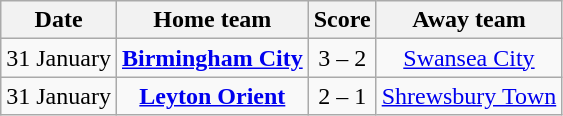<table class="wikitable" style="text-align: center">
<tr>
<th>Date</th>
<th>Home team</th>
<th>Score</th>
<th>Away team</th>
</tr>
<tr>
<td>31 January</td>
<td><strong><a href='#'>Birmingham City</a></strong></td>
<td>3 – 2</td>
<td><a href='#'>Swansea City</a></td>
</tr>
<tr>
<td>31 January</td>
<td><strong><a href='#'>Leyton Orient</a></strong></td>
<td>2 – 1</td>
<td><a href='#'>Shrewsbury Town</a></td>
</tr>
</table>
